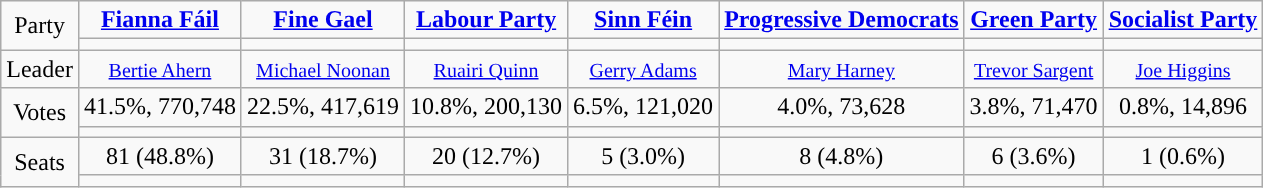<table class="wikitable" style="padding-left:1em; text-align:center;">
<tr>
<td rowspan=2>Party</td>
<td><strong><a href='#'>Fianna Fáil</a></strong></td>
<td><strong><a href='#'>Fine Gael</a></strong></td>
<td><strong><a href='#'>Labour Party</a></strong></td>
<td><strong><a href='#'>Sinn Féin</a></strong></td>
<td><strong><a href='#'>Progressive Democrats</a></strong></td>
<td><strong><a href='#'>Green Party</a></strong></td>
<td><strong><a href='#'>Socialist Party</a></strong></td>
</tr>
<tr>
<td style="background:"></td>
<td style="background:"></td>
<td style="background:"></td>
<td style="background:"></td>
<td style="background:"></td>
<td style="background:"></td>
<td style="background:"></td>
</tr>
<tr>
<td>Leader</td>
<td><small><a href='#'>Bertie Ahern</a></small></td>
<td><small><a href='#'>Michael Noonan</a></small></td>
<td><small><a href='#'>Ruairi Quinn</a></small></td>
<td><small><a href='#'>Gerry Adams</a></small></td>
<td><small><a href='#'>Mary Harney</a></small></td>
<td><small><a href='#'>Trevor Sargent</a></small></td>
<td><small><a href='#'>Joe Higgins</a></small></td>
</tr>
<tr>
<td rowspan=2>Votes</td>
<td>41.5%, 770,748</td>
<td>22.5%, 417,619</td>
<td>10.8%, 200,130</td>
<td>6.5%, 121,020</td>
<td>4.0%, 73,628</td>
<td>3.8%, 71,470</td>
<td>0.8%, 14,896</td>
</tr>
<tr>
<td></td>
<td></td>
<td></td>
<td></td>
<td></td>
<td></td>
<td></td>
</tr>
<tr>
<td rowspan=2>Seats</td>
<td>81 (48.8%)</td>
<td>31 (18.7%)</td>
<td>20 (12.7%)</td>
<td>5 (3.0%)</td>
<td>8 (4.8%)</td>
<td>6 (3.6%)</td>
<td>1 (0.6%)</td>
</tr>
<tr>
<td></td>
<td></td>
<td></td>
<td></td>
<td></td>
<td></td>
<td></td>
</tr>
</table>
